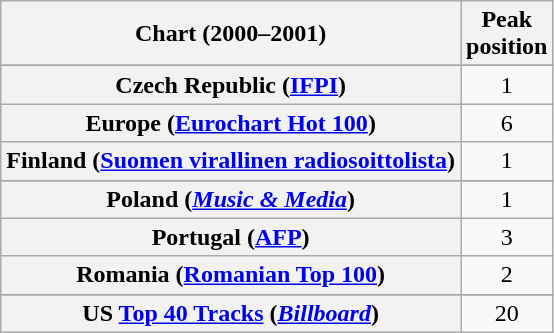<table class="wikitable sortable plainrowheaders" style="text-align:center">
<tr>
<th>Chart (2000–2001)</th>
<th>Peak<br>position</th>
</tr>
<tr>
</tr>
<tr>
</tr>
<tr>
</tr>
<tr>
</tr>
<tr>
</tr>
<tr>
<th scope="row">Czech Republic (<a href='#'>IFPI</a>)</th>
<td>1</td>
</tr>
<tr>
<th scope="row">Europe (<a href='#'>Eurochart Hot 100</a>)</th>
<td>6</td>
</tr>
<tr>
<th scope="row">Finland (<a href='#'>Suomen virallinen radiosoittolista</a>)</th>
<td>1</td>
</tr>
<tr>
</tr>
<tr>
</tr>
<tr>
</tr>
<tr>
</tr>
<tr>
</tr>
<tr>
</tr>
<tr>
</tr>
<tr>
<th scope="row">Poland (<em><a href='#'>Music & Media</a></em>)</th>
<td>1</td>
</tr>
<tr>
<th scope="row">Portugal (<a href='#'>AFP</a>)</th>
<td>3</td>
</tr>
<tr>
<th scope="row">Romania (<a href='#'>Romanian Top 100</a>)</th>
<td>2</td>
</tr>
<tr>
</tr>
<tr>
</tr>
<tr>
</tr>
<tr>
</tr>
<tr>
</tr>
<tr>
</tr>
<tr>
</tr>
<tr>
</tr>
<tr>
</tr>
<tr>
<th scope="row">US <a href='#'>Top 40 Tracks</a> (<a href='#'><em>Billboard</em></a>)</th>
<td>20</td>
</tr>
</table>
